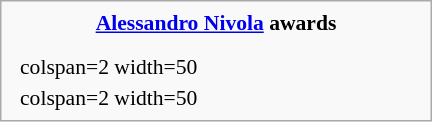<table class="infobox" style="width:20em; text-align:left; font-size:90%; vertical-align:middle; background:#white;">
<tr>
<th colspan="2" style="text-align:center;"><strong><a href='#'>Alessandro Nivola</a> awards</strong></th>
</tr>
<tr>
<td colspan=3 style="text-align:center;"></td>
</tr>
<tr>
<td colspan=3></td>
</tr>
<tr>
<td></td>
<td>colspan=2 width=50 </td>
</tr>
<tr>
<td></td>
<td>colspan=2 width=50 </td>
</tr>
</table>
